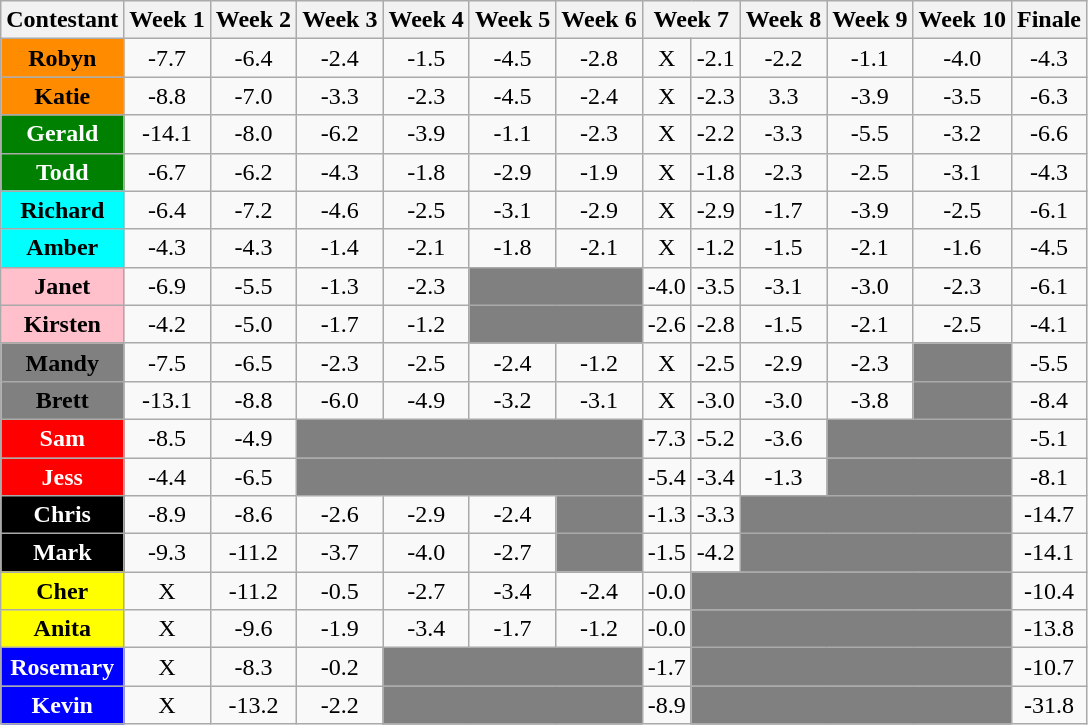<table class="wikitable sortable" border="1" style="text-align:center" align="center">
<tr>
<th>Contestant</th>
<th>Week 1</th>
<th>Week 2</th>
<th>Week 3</th>
<th>Week 4</th>
<th>Week 5</th>
<th>Week 6</th>
<th colspan=2>Week 7</th>
<th>Week 8</th>
<th>Week 9</th>
<th>Week 10</th>
<th>Finale</th>
</tr>
<tr>
<td style="background:darkorange;color:black;"><strong>Robyn</strong></td>
<td>-7.7</td>
<td>-6.4</td>
<td>-2.4</td>
<td>-1.5</td>
<td>-4.5</td>
<td>-2.8</td>
<td>X</td>
<td>-2.1</td>
<td>-2.2</td>
<td>-1.1</td>
<td>-4.0</td>
<td>-4.3</td>
</tr>
<tr>
<td style="background:darkorange;color:black;"><strong>Katie</strong></td>
<td>-8.8</td>
<td>-7.0</td>
<td>-3.3</td>
<td>-2.3</td>
<td>-4.5</td>
<td>-2.4</td>
<td>X</td>
<td>-2.3</td>
<td>3.3</td>
<td>-3.9</td>
<td>-3.5</td>
<td>-6.3</td>
</tr>
<tr>
<td style="background:green;color:white;"><strong>Gerald</strong></td>
<td>-14.1</td>
<td>-8.0</td>
<td>-6.2</td>
<td>-3.9</td>
<td>-1.1</td>
<td>-2.3</td>
<td>X</td>
<td>-2.2</td>
<td>-3.3</td>
<td>-5.5</td>
<td>-3.2</td>
<td>-6.6</td>
</tr>
<tr>
<td style="background:green;color:white;"><strong>Todd</strong></td>
<td>-6.7</td>
<td>-6.2</td>
<td>-4.3</td>
<td>-1.8</td>
<td>-2.9</td>
<td>-1.9</td>
<td>X</td>
<td>-1.8</td>
<td>-2.3</td>
<td>-2.5</td>
<td>-3.1</td>
<td>-4.3</td>
</tr>
<tr>
<td style="background:aqua;color:black;"><strong>Richard</strong></td>
<td>-6.4</td>
<td>-7.2</td>
<td>-4.6</td>
<td>-2.5</td>
<td>-3.1</td>
<td>-2.9</td>
<td>X</td>
<td>-2.9</td>
<td>-1.7</td>
<td>-3.9</td>
<td>-2.5</td>
<td>-6.1</td>
</tr>
<tr>
<td style="background:aqua;color:black;"><strong>Amber</strong></td>
<td>-4.3</td>
<td>-4.3</td>
<td>-1.4</td>
<td>-2.1</td>
<td>-1.8</td>
<td>-2.1</td>
<td>X</td>
<td>-1.2</td>
<td>-1.5</td>
<td>-2.1</td>
<td>-1.6</td>
<td>-4.5</td>
</tr>
<tr>
<td style="background:pink;color:black;"><strong>Janet</strong></td>
<td>-6.9</td>
<td>-5.5</td>
<td>-1.3</td>
<td>-2.3</td>
<td colspan=2 bgcolor="gray"></td>
<td>-4.0</td>
<td>-3.5</td>
<td>-3.1</td>
<td>-3.0</td>
<td>-2.3</td>
<td>-6.1</td>
</tr>
<tr>
<td style="background:pink;color:black;"><strong>Kirsten</strong></td>
<td>-4.2</td>
<td>-5.0</td>
<td>-1.7</td>
<td>-1.2</td>
<td colspan=2 bgcolor="gray"></td>
<td>-2.6</td>
<td>-2.8</td>
<td>-1.5</td>
<td>-2.1</td>
<td>-2.5</td>
<td>-4.1</td>
</tr>
<tr>
<td style="background:gray;color:black;"><strong>Mandy</strong></td>
<td>-7.5</td>
<td>-6.5</td>
<td>-2.3</td>
<td>-2.5</td>
<td>-2.4</td>
<td>-1.2</td>
<td>X</td>
<td>-2.5</td>
<td>-2.9</td>
<td>-2.3</td>
<td colspan=1 bgcolor="gray"></td>
<td>-5.5</td>
</tr>
<tr>
<td style="background:gray;color:black;"><strong>Brett</strong></td>
<td>-13.1</td>
<td>-8.8</td>
<td>-6.0</td>
<td>-4.9</td>
<td>-3.2</td>
<td>-3.1</td>
<td>X</td>
<td>-3.0</td>
<td>-3.0</td>
<td>-3.8</td>
<td colspan=1 bgcolor="gray"></td>
<td>-8.4</td>
</tr>
<tr>
<td style="background:red;color:white;"><strong>Sam</strong></td>
<td>-8.5</td>
<td>-4.9</td>
<td colspan=4 bgcolor="gray"></td>
<td>-7.3</td>
<td>-5.2</td>
<td>-3.6</td>
<td colspan=2 bgcolor="gray"></td>
<td>-5.1</td>
</tr>
<tr>
<td style="background:red;color:white;"><strong>Jess</strong></td>
<td>-4.4</td>
<td>-6.5</td>
<td colspan=4 bgcolor="gray"></td>
<td>-5.4</td>
<td>-3.4</td>
<td>-1.3</td>
<td colspan=2 bgcolor="gray"></td>
<td>-8.1</td>
</tr>
<tr>
<td style="background:black;color:white;"><strong>Chris</strong></td>
<td>-8.9</td>
<td>-8.6</td>
<td>-2.6</td>
<td>-2.9</td>
<td>-2.4</td>
<td colspan=1 bgcolor="gray"></td>
<td>-1.3</td>
<td>-3.3</td>
<td colspan=3 bgcolor="gray"></td>
<td>-14.7</td>
</tr>
<tr>
<td style="background:black;color:white;"><strong>Mark</strong></td>
<td>-9.3</td>
<td>-11.2</td>
<td>-3.7</td>
<td>-4.0</td>
<td>-2.7</td>
<td colspan=1 bgcolor="gray"></td>
<td>-1.5</td>
<td>-4.2</td>
<td colspan=3 bgcolor="gray"></td>
<td>-14.1</td>
</tr>
<tr>
<td style="background:yellow;color:black;"><strong>Cher</strong></td>
<td>X</td>
<td>-11.2</td>
<td>-0.5</td>
<td>-2.7</td>
<td>-3.4</td>
<td>-2.4</td>
<td>-0.0</td>
<td colspan=4 bgcolor="gray"></td>
<td>-10.4</td>
</tr>
<tr>
<td style="background:yellow;color:black;"><strong>Anita</strong></td>
<td>X</td>
<td>-9.6</td>
<td>-1.9</td>
<td>-3.4</td>
<td>-1.7</td>
<td>-1.2</td>
<td>-0.0</td>
<td colspan=4 bgcolor="gray"></td>
<td>-13.8</td>
</tr>
<tr>
<td style="background:blue;color:white;"><strong>Rosemary</strong></td>
<td>X</td>
<td>-8.3</td>
<td>-0.2</td>
<td colspan=3 bgcolor="gray"></td>
<td>-1.7</td>
<td colspan=4 bgcolor="gray"></td>
<td>-10.7</td>
</tr>
<tr>
<td style="background:blue;color:white;"><strong>Kevin</strong></td>
<td>X</td>
<td>-13.2</td>
<td>-2.2</td>
<td colspan=3 bgcolor="gray"></td>
<td>-8.9</td>
<td colspan=4 bgcolor="gray"></td>
<td>-31.8</td>
</tr>
</table>
